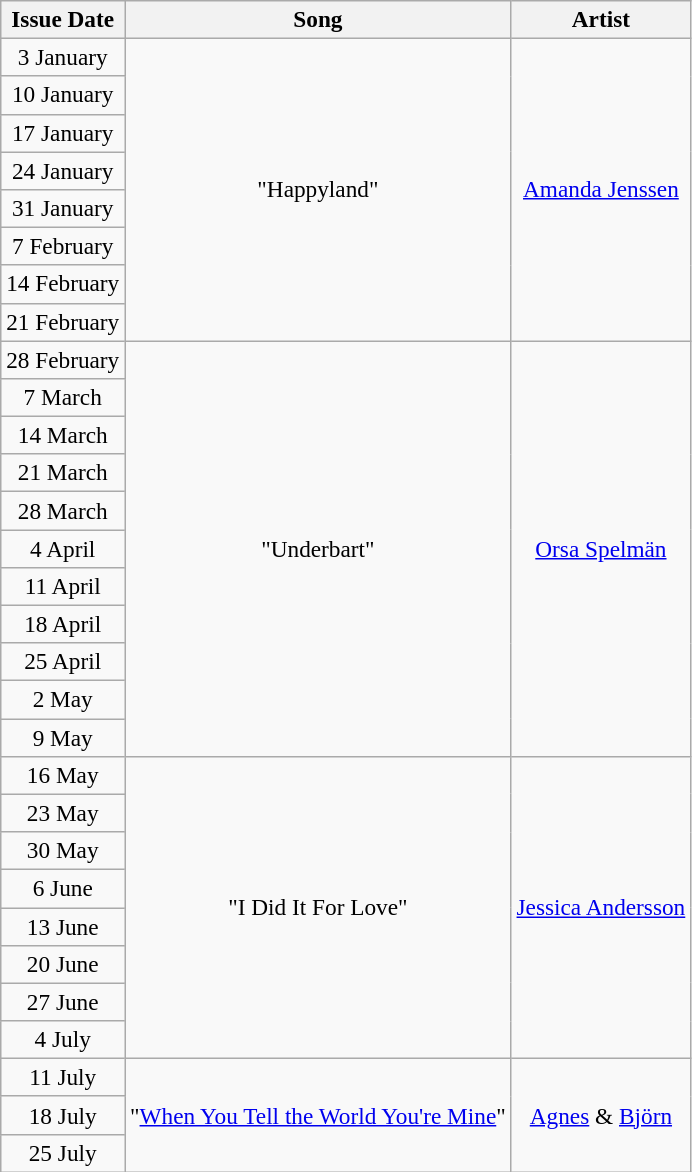<table class="wikitable" style="font-size:97%; text-align:center;">
<tr>
<th>Issue Date</th>
<th>Song</th>
<th>Artist</th>
</tr>
<tr>
<td>3 January</td>
<td rowspan="8">"Happyland"</td>
<td rowspan="8"><a href='#'>Amanda Jenssen</a></td>
</tr>
<tr>
<td>10 January</td>
</tr>
<tr>
<td>17 January</td>
</tr>
<tr>
<td>24 January</td>
</tr>
<tr>
<td>31 January</td>
</tr>
<tr>
<td>7 February</td>
</tr>
<tr>
<td>14 February</td>
</tr>
<tr>
<td>21 February</td>
</tr>
<tr>
<td>28 February</td>
<td rowspan="11">"Underbart"</td>
<td rowspan="11"><a href='#'>Orsa Spelmän</a></td>
</tr>
<tr>
<td>7 March</td>
</tr>
<tr>
<td>14 March</td>
</tr>
<tr>
<td>21 March</td>
</tr>
<tr>
<td>28 March</td>
</tr>
<tr>
<td>4 April</td>
</tr>
<tr>
<td>11 April</td>
</tr>
<tr>
<td>18 April</td>
</tr>
<tr>
<td>25 April</td>
</tr>
<tr>
<td>2 May</td>
</tr>
<tr>
<td>9 May</td>
</tr>
<tr>
<td>16 May</td>
<td rowspan="8">"I Did It For Love"</td>
<td rowspan="8"><a href='#'>Jessica Andersson</a></td>
</tr>
<tr>
<td>23 May</td>
</tr>
<tr>
<td>30 May</td>
</tr>
<tr>
<td>6 June</td>
</tr>
<tr>
<td>13 June</td>
</tr>
<tr>
<td>20 June</td>
</tr>
<tr>
<td>27 June</td>
</tr>
<tr>
<td>4 July</td>
</tr>
<tr>
<td>11 July</td>
<td rowspan="3">"<a href='#'>When You Tell the World You're Mine</a>"</td>
<td rowspan="3"><a href='#'>Agnes</a> & <a href='#'>Björn</a></td>
</tr>
<tr>
<td>18 July</td>
</tr>
<tr>
<td>25 July</td>
</tr>
</table>
